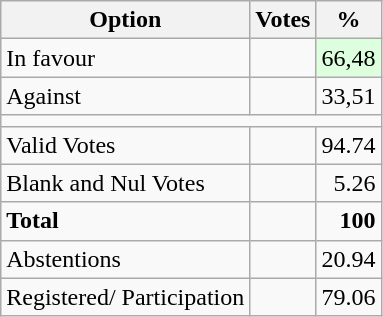<table class="wikitable" style="text-align:right">
<tr>
<th scope=col>Option</th>
<th scope=col>Votes</th>
<th scope=col>%</th>
</tr>
<tr>
<td align=left>In favour</td>
<td></td>
<td bgcolor=#DDFFDD>66,48</td>
</tr>
<tr>
<td align=left>Against</td>
<td></td>
<td>33,51</td>
</tr>
<tr>
<td colspan="5"></td>
</tr>
<tr>
<td align=left>Valid Votes</td>
<td></td>
<td>94.74</td>
</tr>
<tr>
<td align=left>Blank and Nul Votes</td>
<td></td>
<td>5.26</td>
</tr>
<tr style=font-weight:bold>
<td align="left">Total</td>
<td></td>
<td>100</td>
</tr>
<tr>
<td align="left">Abstentions</td>
<td></td>
<td>20.94</td>
</tr>
<tr>
<td align="left">Registered/ Participation</td>
<td></td>
<td>79.06</td>
</tr>
</table>
